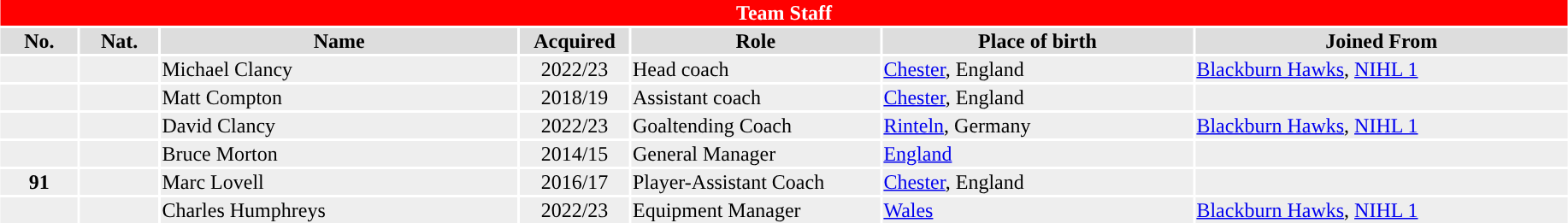<table class="toccolours"  style="width:97%; clear:both; margin:1.5em auto; text-align:center;">
<tr>
<th colspan="11" style="background:red; color:white;”">Team Staff</th>
</tr>
<tr style="background:#ddd;">
<th width=5%>No.</th>
<th width=5%>Nat.</th>
<th !width=22%>Name</th>
<th width=7%>Acquired</th>
<th width=16%>Role</th>
<th width=20%>Place of birth</th>
<th width=24%>Joined From</th>
</tr>
<tr style="background:#eee;">
<td></td>
<td></td>
<td align=left>Michael Clancy</td>
<td>2022/23</td>
<td align=left>Head coach</td>
<td align=left><a href='#'>Chester</a>, England</td>
<td align=left><a href='#'>Blackburn Hawks</a>, <a href='#'>NIHL 1</a></td>
</tr>
<tr style="background:#eee;">
<td></td>
<td></td>
<td align=left>Matt Compton</td>
<td>2018/19</td>
<td align=left>Assistant coach</td>
<td align=left><a href='#'>Chester</a>, England</td>
<td align=left></td>
</tr>
<tr style="background:#eee;">
<td></td>
<td></td>
<td align=left>David Clancy</td>
<td>2022/23</td>
<td align=left>Goaltending Coach</td>
<td align=left><a href='#'>Rinteln</a>, Germany</td>
<td align=left><a href='#'>Blackburn Hawks</a>, <a href='#'>NIHL 1</a></td>
</tr>
<tr style="background:#eee;">
<td></td>
<td></td>
<td align=left>Bruce Morton</td>
<td>2014/15</td>
<td align=left>General Manager</td>
<td align=left><a href='#'>England</a></td>
<td align=left></td>
</tr>
<tr style="background:#eee;">
<td><strong>91</strong></td>
<td></td>
<td align=left>Marc Lovell</td>
<td>2016/17</td>
<td align=left>Player-Assistant Coach</td>
<td align=left><a href='#'>Chester</a>, England</td>
<td align=left></td>
</tr>
<tr style="background:#eee;">
<td></td>
<td></td>
<td align=left>Charles Humphreys</td>
<td>2022/23</td>
<td align=left>Equipment Manager</td>
<td align=left><a href='#'>Wales</a></td>
<td align=left><a href='#'>Blackburn Hawks</a>, <a href='#'>NIHL 1</a></td>
</tr>
</table>
